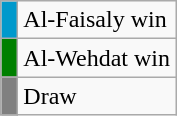<table class="wikitable">
<tr>
<td bgcolor="#0099CC"> </td>
<td>Al-Faisaly win</td>
</tr>
<tr>
<td bgcolor="#008000"> </td>
<td>Al-Wehdat win</td>
</tr>
<tr>
<td bgcolor="#808080"> </td>
<td>Draw</td>
</tr>
</table>
